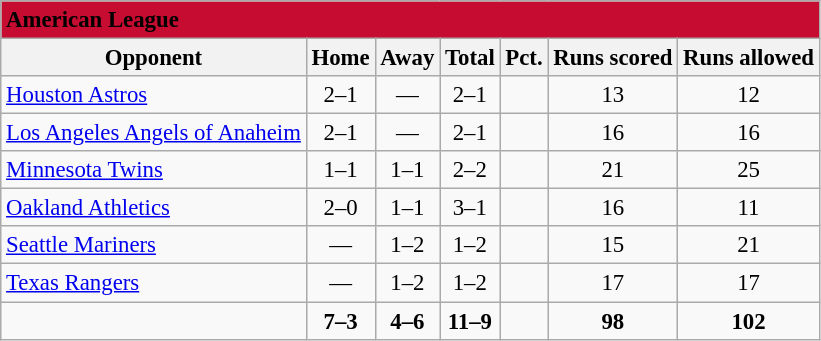<table class="wikitable" style="font-size: 95%; text-align: center">
<tr>
<td colspan="7" style="text-align:left; background:#c60c30"><span> <strong>American League</strong> </span></td>
</tr>
<tr>
<th>Opponent</th>
<th>Home</th>
<th>Away</th>
<th>Total</th>
<th>Pct.</th>
<th>Runs scored</th>
<th>Runs allowed</th>
</tr>
<tr>
<td style="text-align:left"><a href='#'>Houston Astros</a></td>
<td>2–1</td>
<td>—</td>
<td>2–1</td>
<td></td>
<td>13</td>
<td>12</td>
</tr>
<tr>
<td style="text-align:left"><a href='#'>Los Angeles Angels of Anaheim</a></td>
<td>2–1</td>
<td>—</td>
<td>2–1</td>
<td></td>
<td>16</td>
<td>16</td>
</tr>
<tr>
<td style="text-align:left"><a href='#'>Minnesota Twins</a></td>
<td>1–1</td>
<td>1–1</td>
<td>2–2</td>
<td></td>
<td>21</td>
<td>25</td>
</tr>
<tr>
<td style="text-align:left"><a href='#'>Oakland Athletics</a></td>
<td>2–0</td>
<td>1–1</td>
<td>3–1</td>
<td></td>
<td>16</td>
<td>11</td>
</tr>
<tr>
<td style="text-align:left"><a href='#'>Seattle Mariners</a></td>
<td>—</td>
<td>1–2</td>
<td>1–2</td>
<td></td>
<td>15</td>
<td>21</td>
</tr>
<tr>
<td style="text-align:left"><a href='#'>Texas Rangers</a></td>
<td>—</td>
<td>1–2</td>
<td>1–2</td>
<td></td>
<td>17</td>
<td>17</td>
</tr>
<tr style="font-weight:bold">
<td></td>
<td>7–3</td>
<td>4–6</td>
<td>11–9</td>
<td></td>
<td>98</td>
<td>102</td>
</tr>
</table>
